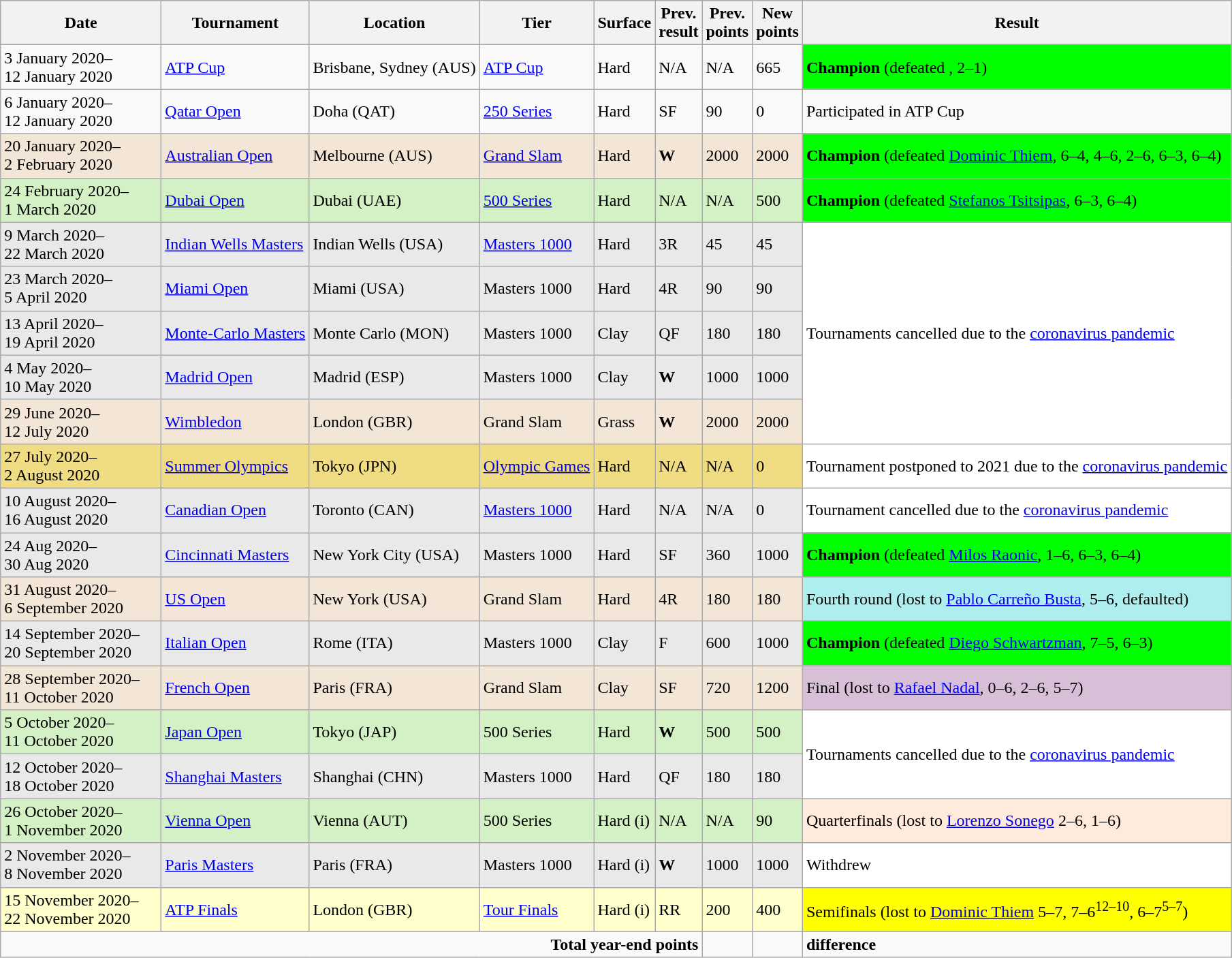<table class="wikitable" style="text-align:left">
<tr>
<th style="width:150px">Date</th>
<th>Tournament</th>
<th>Location</th>
<th>Tier</th>
<th>Surface</th>
<th>Prev.<br>result</th>
<th>Prev.<br>points</th>
<th>New<br>points</th>
<th>Result</th>
</tr>
<tr>
<td>3 January 2020–<br>12 January 2020</td>
<td><a href='#'>ATP Cup</a></td>
<td>Brisbane, Sydney (AUS)</td>
<td><a href='#'>ATP Cup</a></td>
<td>Hard</td>
<td>N/A</td>
<td>N/A</td>
<td>665</td>
<td style="background:lime;"><strong>Champion</strong> (defeated , 2–1)</td>
</tr>
<tr>
<td>6 January 2020–<br>12 January 2020</td>
<td><a href='#'>Qatar Open</a></td>
<td>Doha (QAT)</td>
<td><a href='#'>250 Series</a></td>
<td>Hard</td>
<td>SF</td>
<td>90</td>
<td>0</td>
<td>Participated in ATP Cup</td>
</tr>
<tr style="background:#F3E6D7;">
<td>20 January 2020–<br>2 February 2020</td>
<td><a href='#'>Australian Open</a></td>
<td>Melbourne (AUS)</td>
<td><a href='#'>Grand Slam</a></td>
<td>Hard</td>
<td><strong>W</strong></td>
<td>2000</td>
<td>2000</td>
<td style="background:lime;"><strong>Champion</strong> (defeated <a href='#'>Dominic Thiem</a>, 6–4, 4–6, 2–6, 6–3, 6–4)</td>
</tr>
<tr style="background:#D4F1C5;">
<td>24 February 2020–<br>1 March 2020</td>
<td><a href='#'>Dubai Open</a></td>
<td>Dubai (UAE)</td>
<td><a href='#'>500 Series</a></td>
<td>Hard</td>
<td>N/A</td>
<td>N/A</td>
<td>500</td>
<td style="background:lime;"><strong>Champion</strong> (defeated <a href='#'>Stefanos Tsitsipas</a>, 6–3, 6–4)</td>
</tr>
<tr style="background:#e9e9e9;">
<td>9 March 2020–<br>22 March 2020</td>
<td><a href='#'>Indian Wells Masters</a></td>
<td>Indian Wells (USA)</td>
<td><a href='#'>Masters 1000</a></td>
<td>Hard</td>
<td>3R</td>
<td>45</td>
<td>45 </td>
<td style="background:white;" rowspan=5>Tournaments cancelled due to the <a href='#'>coronavirus pandemic</a></td>
</tr>
<tr style="background:#e9e9e9;">
<td>23 March 2020–<br>5 April 2020</td>
<td><a href='#'>Miami Open</a></td>
<td>Miami (USA)</td>
<td>Masters 1000</td>
<td>Hard</td>
<td>4R</td>
<td>90</td>
<td>90 </td>
</tr>
<tr style="background:#E9E9E9;">
<td>13 April 2020–<br>19 April 2020</td>
<td><a href='#'>Monte-Carlo Masters</a></td>
<td>Monte Carlo (MON)</td>
<td>Masters 1000</td>
<td>Clay</td>
<td>QF</td>
<td>180</td>
<td>180 </td>
</tr>
<tr style="background:#E9E9E9;">
<td>4 May 2020–<br>10 May 2020</td>
<td><a href='#'>Madrid Open</a></td>
<td>Madrid (ESP)</td>
<td>Masters 1000</td>
<td>Clay</td>
<td><strong>W</strong></td>
<td>1000</td>
<td>1000 </td>
</tr>
<tr style="background:#F3E6D7;">
<td>29 June 2020–<br>12 July 2020</td>
<td><a href='#'>Wimbledon</a></td>
<td>London (GBR)</td>
<td>Grand Slam</td>
<td>Grass</td>
<td><strong>W</strong></td>
<td>2000</td>
<td>2000 </td>
</tr>
<tr style="background:#F0DC82;">
<td>27 July 2020–<br>2 August 2020</td>
<td><a href='#'>Summer Olympics</a></td>
<td>Tokyo (JPN)</td>
<td><a href='#'>Olympic Games</a></td>
<td>Hard</td>
<td>N/A</td>
<td>N/A</td>
<td>0</td>
<td style="background:white;">Tournament postponed to 2021 due to the <a href='#'>coronavirus pandemic</a></td>
</tr>
<tr style="background:#e9e9e9;">
<td>10 August 2020–<br>16 August 2020</td>
<td><a href='#'>Canadian Open</a></td>
<td>Toronto (CAN)</td>
<td><a href='#'>Masters 1000</a></td>
<td>Hard</td>
<td>N/A</td>
<td>N/A</td>
<td>0 </td>
<td style="background:white;">Tournament cancelled due to the <a href='#'>coronavirus pandemic</a></td>
</tr>
<tr style="background:#E9E9E9;">
<td>24 Aug 2020–<br>30 Aug 2020</td>
<td><a href='#'>Cincinnati Masters</a></td>
<td>New York City (USA)</td>
<td>Masters 1000</td>
<td>Hard</td>
<td>SF</td>
<td>360</td>
<td>1000 </td>
<td style="background:lime;"><strong>Champion</strong> (defeated <a href='#'>Milos Raonic</a>, 1–6, 6–3, 6–4)</td>
</tr>
<tr style="background:#F3E6D7;">
<td>31 August 2020–<br>6 September 2020</td>
<td><a href='#'>US Open</a></td>
<td>New York (USA)</td>
<td>Grand Slam</td>
<td>Hard</td>
<td>4R</td>
<td>180</td>
<td>180 </td>
<td style="background:#afeeee;">Fourth round (lost to <a href='#'>Pablo Carreño Busta</a>, 5–6, defaulted)</td>
</tr>
<tr style="background:#E9E9E9;">
<td>14 September 2020–<br>20 September 2020</td>
<td><a href='#'>Italian Open</a></td>
<td>Rome (ITA)</td>
<td>Masters 1000</td>
<td>Clay</td>
<td>F</td>
<td>600</td>
<td>1000 </td>
<td style="background:lime;"><strong>Champion</strong> (defeated <a href='#'>Diego Schwartzman</a>, 7–5, 6–3)</td>
</tr>
<tr style="background:#F3E6D7;">
<td>28 September 2020–<br>11 October 2020</td>
<td><a href='#'>French Open</a></td>
<td>Paris (FRA)</td>
<td>Grand Slam</td>
<td>Clay</td>
<td>SF</td>
<td>720</td>
<td>1200 </td>
<td style="background:thistle;">Final (lost to <a href='#'>Rafael Nadal</a>, 0–6, 2–6, 5–7)</td>
</tr>
<tr style="background:#D4F1C5;">
<td>5 October 2020–<br>11 October 2020</td>
<td><a href='#'>Japan Open</a></td>
<td>Tokyo (JAP)</td>
<td>500 Series</td>
<td>Hard</td>
<td><strong>W</strong></td>
<td>500</td>
<td>500 </td>
<td style="background:white;" rowspan=2>Tournaments cancelled due to the <a href='#'>coronavirus pandemic</a></td>
</tr>
<tr style="background:#E9E9E9;">
<td>12 October 2020–<br>18 October 2020</td>
<td><a href='#'>Shanghai Masters</a></td>
<td>Shanghai (CHN)</td>
<td>Masters 1000</td>
<td>Hard</td>
<td>QF</td>
<td>180</td>
<td>180 </td>
</tr>
<tr style="background:#D4F1C5;">
<td>26 October 2020–<br>1 November 2020</td>
<td><a href='#'>Vienna Open</a></td>
<td>Vienna (AUT)</td>
<td>500 Series</td>
<td>Hard (i)</td>
<td>N/A</td>
<td>N/A</td>
<td>90 </td>
<td style="background:#ffebdc;">Quarterfinals (lost to <a href='#'>Lorenzo Sonego</a> 2–6, 1–6)</td>
</tr>
<tr style="background:#E9E9E9;">
<td>2 November 2020–<br>8 November 2020</td>
<td><a href='#'>Paris Masters</a></td>
<td>Paris (FRA)</td>
<td>Masters 1000</td>
<td>Hard (i)</td>
<td><strong>W</strong></td>
<td>1000</td>
<td>1000 </td>
<td style="background:white;">Withdrew</td>
</tr>
<tr style="background:#FFFFCC;">
<td>15 November 2020–<br>22 November 2020</td>
<td><a href='#'>ATP Finals</a></td>
<td>London (GBR)</td>
<td><a href='#'>Tour Finals</a></td>
<td>Hard (i)</td>
<td>RR</td>
<td>200</td>
<td>400 </td>
<td style="background:yellow;">Semifinals (lost to <a href='#'>Dominic Thiem</a> 5–7, 7–6<sup>12–10</sup>, 6–7<sup>5–7</sup>)</td>
</tr>
<tr>
<td colspan=6 align=right><strong>Total year-end points</strong></td>
<td></td>
<td></td>
<td>  <strong>difference</strong></td>
</tr>
</table>
